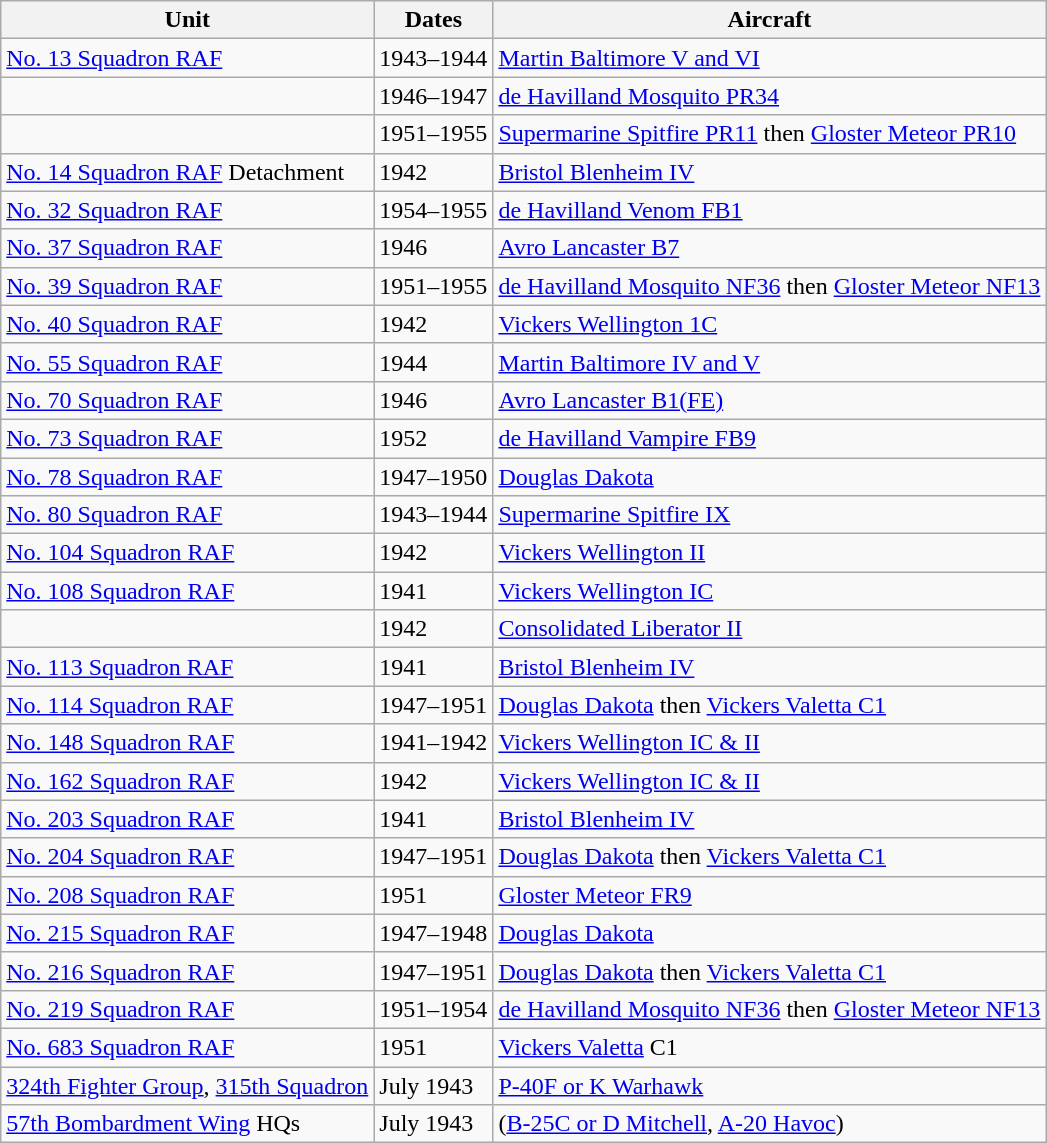<table class=wikitable>
<tr>
<th>Unit</th>
<th>Dates</th>
<th>Aircraft</th>
</tr>
<tr>
<td><a href='#'>No. 13 Squadron RAF</a></td>
<td>1943–1944</td>
<td><a href='#'>Martin Baltimore V and VI</a></td>
</tr>
<tr>
<td></td>
<td>1946–1947</td>
<td><a href='#'>de Havilland Mosquito PR34</a></td>
</tr>
<tr>
<td></td>
<td>1951–1955</td>
<td><a href='#'>Supermarine Spitfire PR11</a> then <a href='#'>Gloster Meteor PR10</a></td>
</tr>
<tr>
<td><a href='#'>No. 14 Squadron RAF</a> Detachment</td>
<td>1942</td>
<td><a href='#'>Bristol Blenheim IV</a></td>
</tr>
<tr>
<td><a href='#'>No. 32 Squadron RAF</a></td>
<td>1954–1955</td>
<td><a href='#'>de Havilland Venom FB1</a></td>
</tr>
<tr>
<td><a href='#'>No. 37 Squadron RAF</a></td>
<td>1946</td>
<td><a href='#'>Avro Lancaster B7</a></td>
</tr>
<tr>
<td><a href='#'>No. 39 Squadron RAF</a></td>
<td>1951–1955</td>
<td><a href='#'>de Havilland Mosquito NF36</a> then <a href='#'>Gloster Meteor NF13</a></td>
</tr>
<tr>
<td><a href='#'>No. 40 Squadron RAF</a></td>
<td>1942</td>
<td><a href='#'>Vickers Wellington 1C</a></td>
</tr>
<tr>
<td><a href='#'>No. 55 Squadron RAF</a></td>
<td>1944</td>
<td><a href='#'>Martin Baltimore IV and V</a></td>
</tr>
<tr>
<td><a href='#'>No. 70 Squadron RAF</a></td>
<td>1946</td>
<td><a href='#'>Avro Lancaster B1(FE)</a></td>
</tr>
<tr>
<td><a href='#'>No. 73 Squadron RAF</a></td>
<td>1952</td>
<td><a href='#'>de Havilland Vampire FB9</a></td>
</tr>
<tr>
<td><a href='#'>No. 78 Squadron RAF</a></td>
<td>1947–1950</td>
<td><a href='#'>Douglas Dakota</a></td>
</tr>
<tr>
<td><a href='#'>No. 80 Squadron RAF</a></td>
<td>1943–1944</td>
<td><a href='#'>Supermarine Spitfire IX</a></td>
</tr>
<tr>
<td><a href='#'>No. 104 Squadron RAF</a></td>
<td>1942</td>
<td><a href='#'>Vickers Wellington II</a></td>
</tr>
<tr>
<td><a href='#'>No. 108 Squadron RAF</a></td>
<td>1941</td>
<td><a href='#'>Vickers Wellington IC</a></td>
</tr>
<tr>
<td></td>
<td>1942</td>
<td><a href='#'>Consolidated Liberator II</a></td>
</tr>
<tr>
<td><a href='#'>No. 113 Squadron RAF</a></td>
<td>1941</td>
<td><a href='#'>Bristol Blenheim IV</a></td>
</tr>
<tr>
<td><a href='#'>No. 114 Squadron RAF</a></td>
<td>1947–1951</td>
<td><a href='#'>Douglas Dakota</a> then <a href='#'>Vickers Valetta C1</a></td>
</tr>
<tr>
<td><a href='#'>No. 148 Squadron RAF</a></td>
<td>1941–1942</td>
<td><a href='#'>Vickers Wellington IC & II</a></td>
</tr>
<tr>
<td><a href='#'>No. 162 Squadron RAF</a></td>
<td>1942</td>
<td><a href='#'>Vickers Wellington IC & II</a></td>
</tr>
<tr>
<td><a href='#'>No. 203 Squadron RAF</a></td>
<td>1941</td>
<td><a href='#'>Bristol Blenheim IV</a></td>
</tr>
<tr>
<td><a href='#'>No. 204 Squadron RAF</a></td>
<td>1947–1951</td>
<td><a href='#'>Douglas Dakota</a> then <a href='#'>Vickers Valetta C1</a></td>
</tr>
<tr>
<td><a href='#'>No. 208 Squadron RAF</a></td>
<td>1951</td>
<td><a href='#'>Gloster Meteor FR9</a></td>
</tr>
<tr>
<td><a href='#'>No. 215 Squadron RAF</a></td>
<td>1947–1948</td>
<td><a href='#'>Douglas Dakota</a></td>
</tr>
<tr>
<td><a href='#'>No. 216 Squadron RAF</a></td>
<td>1947–1951</td>
<td><a href='#'>Douglas Dakota</a> then <a href='#'>Vickers Valetta C1</a></td>
</tr>
<tr>
<td><a href='#'>No. 219 Squadron RAF</a></td>
<td>1951–1954</td>
<td><a href='#'>de Havilland Mosquito NF36</a> then <a href='#'>Gloster Meteor NF13</a></td>
</tr>
<tr>
<td><a href='#'>No. 683 Squadron RAF</a></td>
<td>1951</td>
<td><a href='#'>Vickers Valetta</a> C1</td>
</tr>
<tr>
<td><a href='#'>324th Fighter Group</a>, <a href='#'>315th Squadron</a></td>
<td>July 1943</td>
<td><a href='#'>P-40F or K Warhawk</a></td>
</tr>
<tr>
<td><a href='#'>57th Bombardment Wing</a> HQs</td>
<td>July 1943</td>
<td>(<a href='#'>B-25C or D Mitchell</a>, <a href='#'>A-20 Havoc</a>)</td>
</tr>
</table>
